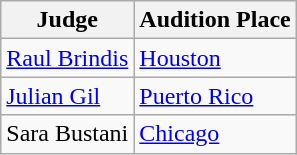<table class="wikitable">
<tr>
<th>Judge</th>
<th>Audition Place</th>
</tr>
<tr>
<td><a href='#'>Raul Brindis</a></td>
<td><a href='#'>Houston</a></td>
</tr>
<tr>
<td><a href='#'>Julian Gil</a></td>
<td><a href='#'>Puerto Rico</a></td>
</tr>
<tr>
<td>Sara Bustani</td>
<td><a href='#'>Chicago</a></td>
</tr>
</table>
